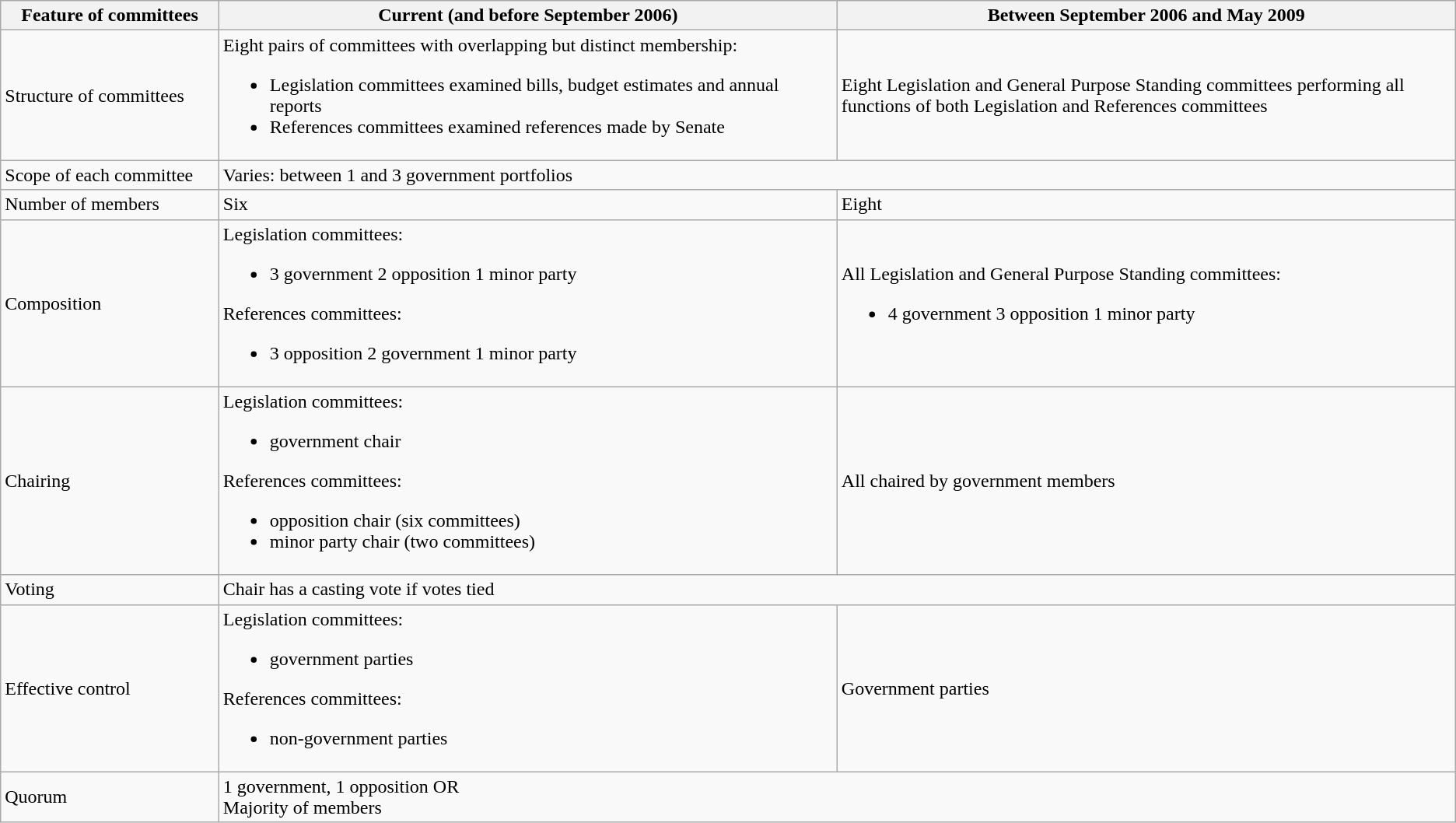<table class="wikitable">
<tr>
<th style="width:15%;">Feature of committees</th>
<th style="width:42.5%;">Current (and before September 2006)</th>
<th style="width:42.5%;">Between September 2006 and May 2009</th>
</tr>
<tr>
<td>Structure of committees</td>
<td>Eight pairs of committees with overlapping but distinct membership:<br><ul><li>Legislation committees examined bills, budget estimates and annual reports</li><li>References committees examined references made by Senate</li></ul></td>
<td>Eight Legislation and General Purpose Standing committees performing all functions of both Legislation and References committees</td>
</tr>
<tr>
<td>Scope of each committee</td>
<td colspan="2">Varies: between 1 and 3 government portfolios</td>
</tr>
<tr>
<td>Number of members</td>
<td>Six</td>
<td>Eight</td>
</tr>
<tr>
<td>Composition</td>
<td>Legislation committees:<br><ul><li>3 government 2 opposition 1 minor party</li></ul>References committees:<ul><li>3 opposition 2 government 1 minor party</li></ul></td>
<td>All Legislation and General Purpose Standing committees:<br><ul><li>4 government 3 opposition 1 minor party</li></ul></td>
</tr>
<tr>
<td>Chairing</td>
<td>Legislation committees:<br><ul><li>government chair</li></ul>References committees:<ul><li>opposition chair (six committees)</li><li>minor party chair (two committees)</li></ul></td>
<td>All chaired by government members</td>
</tr>
<tr>
<td>Voting</td>
<td colspan="2">Chair has a casting vote if votes tied</td>
</tr>
<tr>
<td>Effective control</td>
<td>Legislation committees:<br><ul><li>government parties</li></ul>References committees:<ul><li>non-government parties</li></ul></td>
<td>Government parties</td>
</tr>
<tr>
<td>Quorum</td>
<td colspan="2">1 government, 1 opposition OR<br>Majority of members</td>
</tr>
</table>
